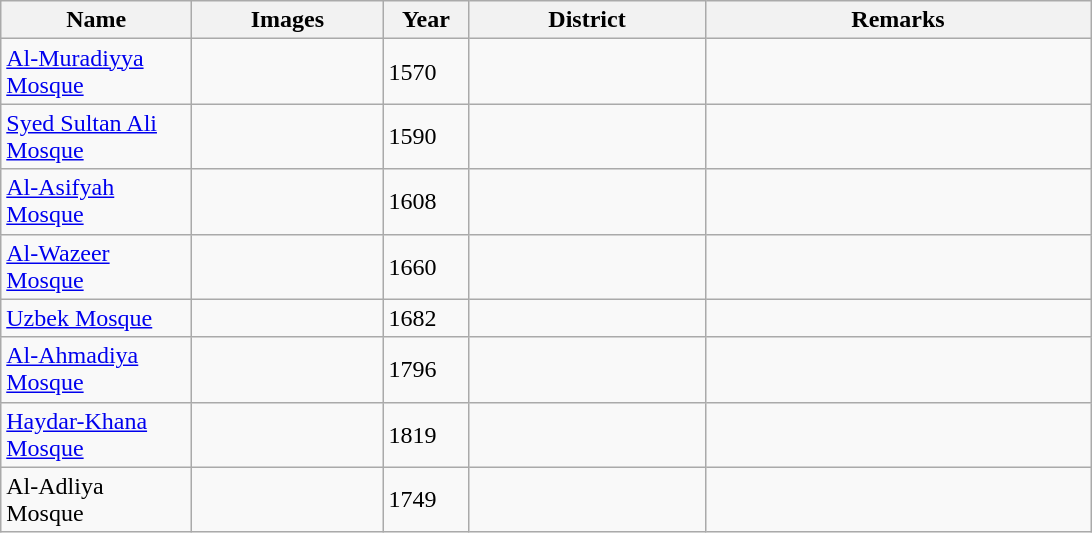<table class="wikitable sortable">
<tr>
<th align=left width=120px>Name</th>
<th align=center width=120px class=unsortable>Images</th>
<th align=left width=050px>Year</th>
<th align=left width=150px>District</th>
<th align=left width=250px class=unsortable>Remarks</th>
</tr>
<tr>
<td><a href='#'>Al-Muradiyya Mosque</a></td>
<td></td>
<td>1570</td>
<td></td>
<td></td>
</tr>
<tr>
<td><a href='#'>Syed Sultan Ali Mosque</a></td>
<td></td>
<td>1590</td>
<td></td>
<td></td>
</tr>
<tr>
<td><a href='#'>Al-Asifyah Mosque</a></td>
<td></td>
<td>1608</td>
<td></td>
<td></td>
</tr>
<tr>
<td><a href='#'>Al-Wazeer Mosque</a></td>
<td></td>
<td>1660</td>
<td></td>
<td></td>
</tr>
<tr>
<td><a href='#'>Uzbek Mosque</a></td>
<td></td>
<td>1682</td>
<td></td>
<td></td>
</tr>
<tr>
<td><a href='#'>Al-Ahmadiya Mosque</a></td>
<td></td>
<td>1796</td>
<td></td>
<td></td>
</tr>
<tr>
<td><a href='#'>Haydar-Khana Mosque</a></td>
<td></td>
<td>1819</td>
<td></td>
<td></td>
</tr>
<tr>
<td>Al-Adliya Mosque</td>
<td></td>
<td>1749</td>
<td></td>
<td></td>
</tr>
</table>
